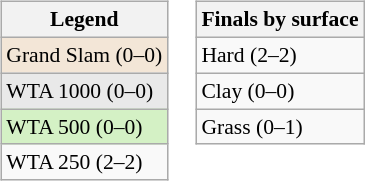<table>
<tr valign=top>
<td><br><table class=wikitable style=font-size:90%>
<tr>
<th>Legend</th>
</tr>
<tr>
<td bgcolor=f3e6d7>Grand Slam (0–0)</td>
</tr>
<tr>
<td bgcolor=e9e9e9>WTA 1000 (0–0)</td>
</tr>
<tr>
<td bgcolor=d4f1c5>WTA 500 (0–0)</td>
</tr>
<tr>
<td>WTA 250 (2–2)</td>
</tr>
</table>
</td>
<td><br><table class=wikitable style=font-size:90%>
<tr>
<th>Finals by surface</th>
</tr>
<tr>
<td>Hard (2–2)</td>
</tr>
<tr>
<td>Clay (0–0)</td>
</tr>
<tr>
<td>Grass (0–1)</td>
</tr>
</table>
</td>
</tr>
</table>
